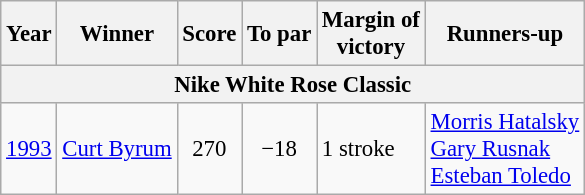<table class="wikitable" style="font-size:95%">
<tr>
<th>Year</th>
<th>Winner</th>
<th>Score</th>
<th>To par</th>
<th>Margin of<br>victory</th>
<th>Runners-up</th>
</tr>
<tr>
<th colspan=6>Nike White Rose Classic</th>
</tr>
<tr>
<td><a href='#'>1993</a></td>
<td> <a href='#'>Curt Byrum</a></td>
<td align=center>270</td>
<td align=center>−18</td>
<td>1 stroke</td>
<td> <a href='#'>Morris Hatalsky</a><br> <a href='#'>Gary Rusnak</a><br> <a href='#'>Esteban Toledo</a></td>
</tr>
</table>
